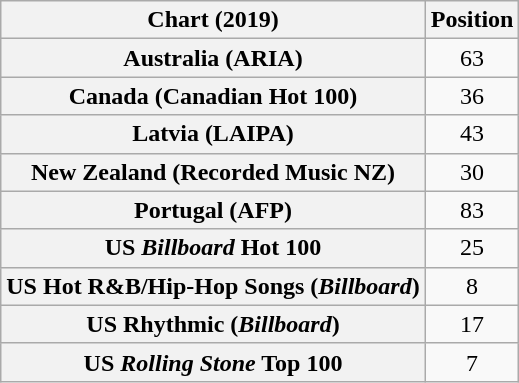<table class="wikitable sortable plainrowheaders" style="text-align:center">
<tr>
<th scope="col">Chart (2019)</th>
<th scope="col">Position</th>
</tr>
<tr>
<th scope="row">Australia (ARIA)</th>
<td>63</td>
</tr>
<tr>
<th scope="row">Canada (Canadian Hot 100)</th>
<td>36</td>
</tr>
<tr>
<th scope="row">Latvia (LAIPA)</th>
<td>43</td>
</tr>
<tr>
<th scope="row">New Zealand (Recorded Music NZ)</th>
<td>30</td>
</tr>
<tr>
<th scope="row">Portugal (AFP)</th>
<td>83</td>
</tr>
<tr>
<th scope="row">US <em>Billboard</em> Hot 100</th>
<td>25</td>
</tr>
<tr>
<th scope="row">US Hot R&B/Hip-Hop Songs (<em>Billboard</em>)</th>
<td>8</td>
</tr>
<tr>
<th scope="row">US Rhythmic (<em>Billboard</em>)</th>
<td>17</td>
</tr>
<tr>
<th scope="row">US <em>Rolling Stone</em> Top 100</th>
<td>7</td>
</tr>
</table>
